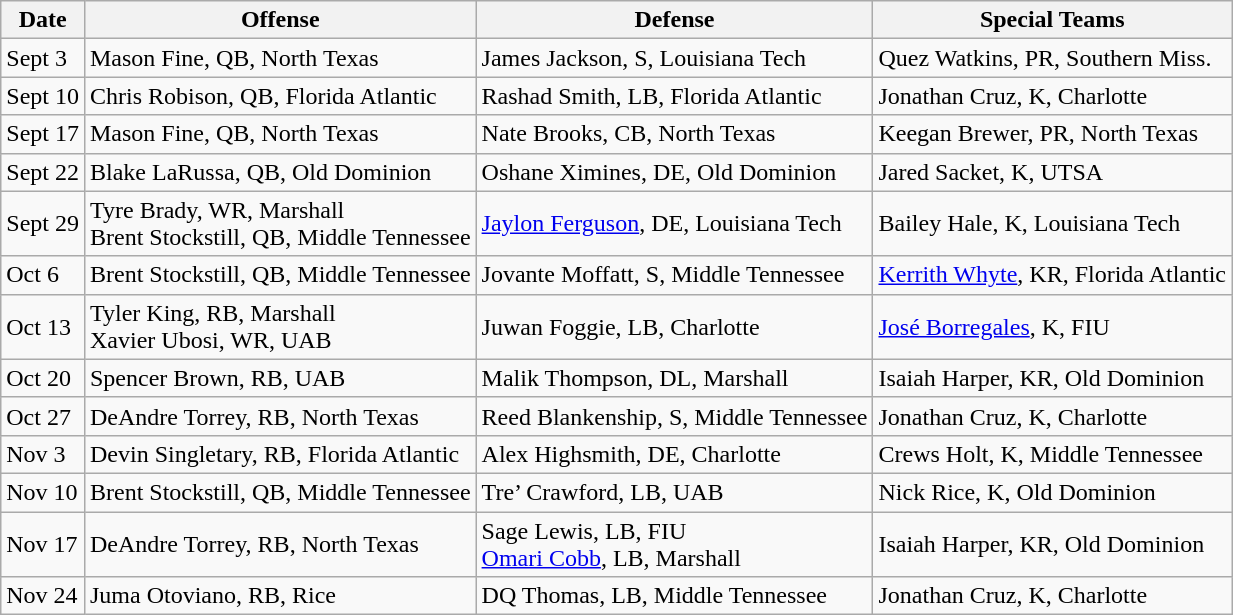<table class="wikitable">
<tr>
<th>Date</th>
<th>Offense</th>
<th>Defense</th>
<th>Special Teams</th>
</tr>
<tr>
<td>Sept 3</td>
<td>Mason Fine, QB, North Texas</td>
<td>James Jackson, S, Louisiana Tech</td>
<td>Quez Watkins, PR, Southern Miss.</td>
</tr>
<tr>
<td>Sept 10</td>
<td>Chris Robison, QB, Florida Atlantic</td>
<td>Rashad Smith, LB, Florida Atlantic</td>
<td>Jonathan Cruz, K, Charlotte</td>
</tr>
<tr>
<td>Sept 17</td>
<td>Mason Fine, QB, North Texas</td>
<td>Nate Brooks, CB, North Texas</td>
<td>Keegan Brewer, PR, North Texas</td>
</tr>
<tr>
<td>Sept 22</td>
<td>Blake LaRussa, QB, Old Dominion</td>
<td>Oshane Ximines, DE, Old Dominion</td>
<td>Jared Sacket, K, UTSA</td>
</tr>
<tr>
<td>Sept 29</td>
<td>Tyre Brady, WR, Marshall<br>Brent Stockstill, QB, Middle Tennessee</td>
<td><a href='#'>Jaylon Ferguson</a>, DE, Louisiana Tech</td>
<td>Bailey Hale, K, Louisiana Tech</td>
</tr>
<tr>
<td>Oct 6</td>
<td>Brent Stockstill, QB, Middle Tennessee</td>
<td>Jovante Moffatt, S, Middle Tennessee</td>
<td><a href='#'>Kerrith Whyte</a>, KR, Florida Atlantic</td>
</tr>
<tr>
<td>Oct 13</td>
<td>Tyler King, RB, Marshall<br>Xavier Ubosi, WR, UAB</td>
<td>Juwan Foggie, LB, Charlotte</td>
<td><a href='#'>José Borregales</a>, K, FIU</td>
</tr>
<tr>
<td>Oct 20</td>
<td>Spencer Brown, RB, UAB</td>
<td>Malik Thompson, DL, Marshall</td>
<td>Isaiah Harper, KR, Old Dominion</td>
</tr>
<tr>
<td>Oct 27</td>
<td>DeAndre Torrey, RB, North Texas</td>
<td>Reed Blankenship, S, Middle Tennessee</td>
<td>Jonathan Cruz, K, Charlotte</td>
</tr>
<tr>
<td>Nov 3</td>
<td>Devin Singletary, RB, Florida Atlantic</td>
<td>Alex Highsmith, DE, Charlotte</td>
<td>Crews Holt, K, Middle Tennessee</td>
</tr>
<tr>
<td>Nov 10</td>
<td>Brent Stockstill, QB, Middle Tennessee</td>
<td>Tre’ Crawford, LB, UAB</td>
<td>Nick Rice, K, Old Dominion</td>
</tr>
<tr>
<td>Nov 17</td>
<td>DeAndre Torrey, RB, North Texas</td>
<td>Sage Lewis, LB, FIU<br><a href='#'>Omari Cobb</a>, LB, Marshall</td>
<td>Isaiah Harper, KR, Old Dominion</td>
</tr>
<tr>
<td>Nov 24</td>
<td>Juma Otoviano, RB, Rice</td>
<td>DQ Thomas, LB, Middle Tennessee</td>
<td>Jonathan Cruz, K, Charlotte</td>
</tr>
</table>
